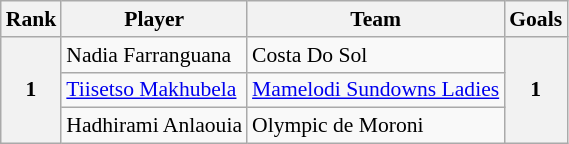<table class="wikitable" style="text-align:center; font-size:90%">
<tr>
<th>Rank</th>
<th>Player</th>
<th>Team</th>
<th>Goals</th>
</tr>
<tr>
<th rowspan=3>1</th>
<td align=left> Nadia Farranguana</td>
<td align=left> Costa Do Sol</td>
<th rowspan=3>1</th>
</tr>
<tr>
<td align=left>  <a href='#'>Tiisetso Makhubela</a></td>
<td align=left> <a href='#'>Mamelodi Sundowns Ladies</a></td>
</tr>
<tr>
<td align=left> Hadhirami Anlaouia</td>
<td align=left> Olympic de Moroni</td>
</tr>
</table>
